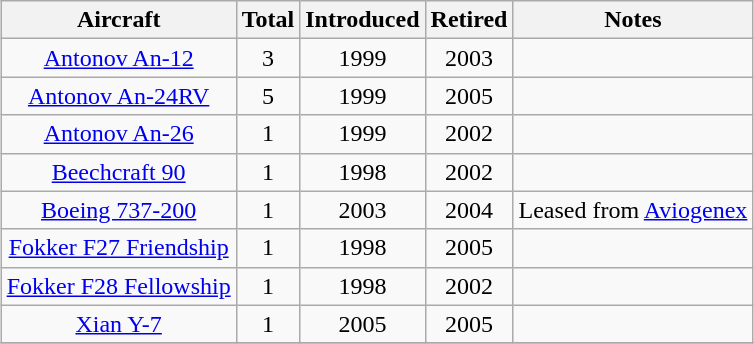<table class="wikitable" style="margin:0.5em auto; text-align:center">
<tr>
<th>Aircraft</th>
<th>Total</th>
<th>Introduced</th>
<th>Retired</th>
<th>Notes</th>
</tr>
<tr>
<td><a href='#'>Antonov An-12</a></td>
<td>3</td>
<td>1999</td>
<td>2003</td>
<td></td>
</tr>
<tr>
<td><a href='#'>Antonov An-24RV</a></td>
<td>5</td>
<td>1999</td>
<td>2005</td>
<td></td>
</tr>
<tr>
<td><a href='#'>Antonov An-26</a></td>
<td>1</td>
<td>1999</td>
<td>2002</td>
<td></td>
</tr>
<tr>
<td><a href='#'>Beechcraft 90</a></td>
<td>1</td>
<td>1998</td>
<td>2002</td>
<td></td>
</tr>
<tr>
<td><a href='#'>Boeing 737-200</a></td>
<td>1</td>
<td>2003</td>
<td>2004</td>
<td>Leased from <a href='#'>Aviogenex</a></td>
</tr>
<tr>
<td><a href='#'>Fokker F27 Friendship</a></td>
<td>1</td>
<td>1998</td>
<td>2005</td>
<td></td>
</tr>
<tr>
<td><a href='#'>Fokker F28 Fellowship</a></td>
<td>1</td>
<td>1998</td>
<td>2002</td>
<td></td>
</tr>
<tr>
<td><a href='#'>Xian Y-7</a></td>
<td>1</td>
<td>2005</td>
<td>2005</td>
<td></td>
</tr>
<tr>
</tr>
</table>
